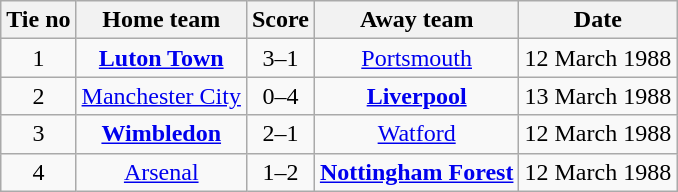<table class="wikitable" style="text-align: center">
<tr>
<th>Tie no</th>
<th>Home team</th>
<th>Score</th>
<th>Away team</th>
<th>Date</th>
</tr>
<tr>
<td>1</td>
<td><strong><a href='#'>Luton Town</a></strong></td>
<td>3–1</td>
<td><a href='#'>Portsmouth</a></td>
<td>12 March 1988</td>
</tr>
<tr>
<td>2</td>
<td><a href='#'>Manchester City</a></td>
<td>0–4</td>
<td><strong><a href='#'>Liverpool</a></strong></td>
<td>13 March 1988</td>
</tr>
<tr>
<td>3</td>
<td><strong><a href='#'>Wimbledon</a></strong></td>
<td>2–1</td>
<td><a href='#'>Watford</a></td>
<td>12 March 1988</td>
</tr>
<tr>
<td>4</td>
<td><a href='#'>Arsenal</a></td>
<td>1–2</td>
<td><strong><a href='#'>Nottingham Forest</a></strong></td>
<td>12 March 1988</td>
</tr>
</table>
